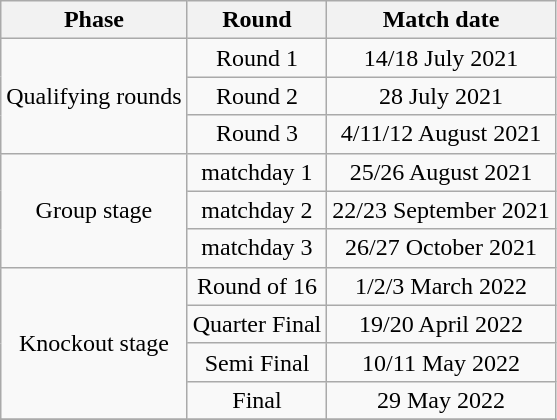<table class="wikitable" style="text-align:center">
<tr>
<th>Phase</th>
<th>Round</th>
<th>Match date</th>
</tr>
<tr>
<td rowspan=3>Qualifying rounds</td>
<td>Round 1</td>
<td>14/18 July 2021</td>
</tr>
<tr>
<td>Round 2</td>
<td>28 July 2021</td>
</tr>
<tr>
<td>Round 3</td>
<td>4/11/12 August 2021</td>
</tr>
<tr>
<td rowspan=3>Group stage</td>
<td>matchday 1</td>
<td>25/26 August 2021</td>
</tr>
<tr>
<td>matchday 2</td>
<td>22/23 September 2021</td>
</tr>
<tr>
<td>matchday 3</td>
<td>26/27 October 2021</td>
</tr>
<tr>
<td rowspan=4>Knockout stage</td>
<td>Round of 16</td>
<td>1/2/3 March 2022</td>
</tr>
<tr>
<td>Quarter Final</td>
<td>19/20 April 2022</td>
</tr>
<tr>
<td>Semi Final</td>
<td>10/11 May 2022</td>
</tr>
<tr>
<td>Final</td>
<td>29 May 2022</td>
</tr>
<tr>
</tr>
</table>
